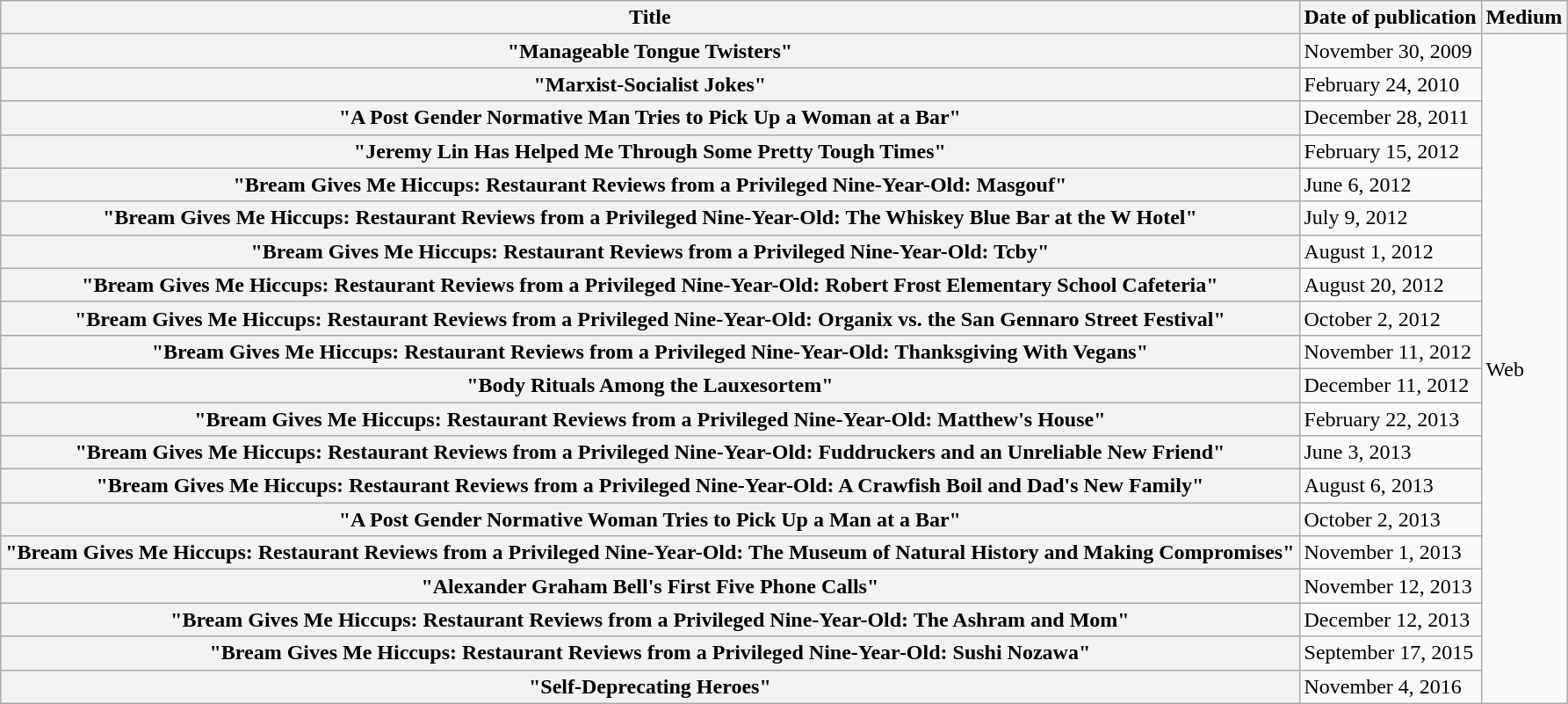<table class="wikitable plainrowheaders sortable" style="margin-right: 0;">
<tr>
<th scope="col">Title</th>
<th scope="col">Date of publication</th>
<th>Medium</th>
</tr>
<tr>
<th scope="row">"Manageable Tongue Twisters"</th>
<td>November 30, 2009</td>
<td rowspan="20">Web</td>
</tr>
<tr>
<th scope="row">"Marxist-Socialist Jokes"</th>
<td>February 24, 2010</td>
</tr>
<tr>
<th scope="row">"A Post Gender Normative Man Tries to Pick Up a Woman at a Bar"</th>
<td>December 28, 2011</td>
</tr>
<tr>
<th scope="row">"Jeremy Lin Has Helped Me Through Some Pretty Tough Times"</th>
<td>February 15, 2012</td>
</tr>
<tr>
<th scope="row">"Bream Gives Me Hiccups: Restaurant Reviews from a Privileged Nine-Year-Old: Masgouf"</th>
<td>June 6, 2012</td>
</tr>
<tr>
<th scope="row">"Bream Gives Me Hiccups: Restaurant Reviews from a Privileged Nine-Year-Old: The Whiskey Blue Bar at the W Hotel"</th>
<td>July 9, 2012</td>
</tr>
<tr>
<th scope="row">"Bream Gives Me Hiccups: Restaurant Reviews from a Privileged Nine-Year-Old: Tcby"</th>
<td>August 1, 2012</td>
</tr>
<tr>
<th scope="row">"Bream Gives Me Hiccups: Restaurant Reviews from a Privileged Nine-Year-Old: Robert Frost Elementary School Cafeteria"</th>
<td>August 20, 2012</td>
</tr>
<tr>
<th scope="row">"Bream Gives Me Hiccups: Restaurant Reviews from a Privileged Nine-Year-Old: Organix vs. the San Gennaro Street Festival"</th>
<td>October 2, 2012</td>
</tr>
<tr>
<th scope="row">"Bream Gives Me Hiccups: Restaurant Reviews from a Privileged Nine-Year-Old: Thanksgiving With Vegans"</th>
<td>November 11, 2012</td>
</tr>
<tr>
<th scope="row">"Body Rituals Among the Lauxesortem"</th>
<td>December 11, 2012</td>
</tr>
<tr>
<th scope="row">"Bream Gives Me Hiccups: Restaurant Reviews from a Privileged Nine-Year-Old: Matthew's House"</th>
<td>February 22, 2013</td>
</tr>
<tr>
<th scope="row">"Bream Gives Me Hiccups: Restaurant Reviews from a Privileged Nine-Year-Old: Fuddruckers and an Unreliable New Friend"</th>
<td>June 3, 2013</td>
</tr>
<tr>
<th scope="row">"Bream Gives Me Hiccups: Restaurant Reviews from a Privileged Nine-Year-Old: A Crawfish Boil and Dad's New Family"</th>
<td>August 6, 2013</td>
</tr>
<tr>
<th scope="row">"A Post Gender Normative Woman Tries to Pick Up a Man at a Bar"</th>
<td>October 2, 2013</td>
</tr>
<tr>
<th scope="row">"Bream Gives Me Hiccups: Restaurant Reviews from a Privileged Nine-Year-Old: The Museum of Natural History and Making Compromises"</th>
<td>November 1, 2013</td>
</tr>
<tr>
<th scope="row">"Alexander Graham Bell's First Five Phone Calls"</th>
<td>November 12, 2013</td>
</tr>
<tr>
<th scope="row">"Bream Gives Me Hiccups: Restaurant Reviews from a Privileged Nine-Year-Old: The Ashram and Mom"</th>
<td>December 12, 2013</td>
</tr>
<tr>
<th scope="row">"Bream Gives Me Hiccups: Restaurant Reviews from a Privileged Nine-Year-Old: Sushi Nozawa"</th>
<td>September 17, 2015</td>
</tr>
<tr>
<th scope="row">"Self-Deprecating Heroes"</th>
<td>November 4, 2016</td>
</tr>
</table>
